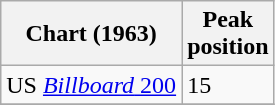<table class="wikitable plainrowheaders">
<tr>
<th scope=col>Chart (1963)</th>
<th scope=col>Peak<br>position</th>
</tr>
<tr>
<td>US <a href='#'><em>Billboard</em> 200</a></td>
<td>15</td>
</tr>
<tr>
</tr>
</table>
